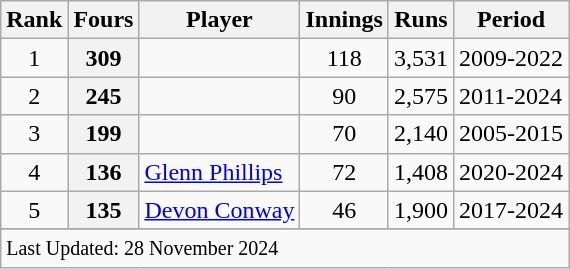<table class="wikitable plainrowheaders sortable">
<tr>
<th scope=col>Rank</th>
<th scope=col>Fours</th>
<th scope=col>Player</th>
<th scope=col>Innings</th>
<th scope=col>Runs</th>
<th scope=col>Period</th>
</tr>
<tr>
<td align=center>1</td>
<th scope=row style=text-align:center;>309</th>
<td></td>
<td align=center>118</td>
<td align=center>3,531</td>
<td>2009-2022</td>
</tr>
<tr>
<td align=center>2</td>
<th scope=row style=text-align:center;>245</th>
<td></td>
<td align=center>90</td>
<td align=center>2,575</td>
<td>2011-2024</td>
</tr>
<tr>
<td align=center>3</td>
<th scope=row style=text-align:center;>199</th>
<td></td>
<td align=center>70</td>
<td align=center>2,140</td>
<td>2005-2015</td>
</tr>
<tr>
<td align="center">4</td>
<th scope="row" style="text-align:center;">136</th>
<td><a href='#'>Glenn Phillips</a></td>
<td align=center>72</td>
<td align="center">1,408</td>
<td>2020-2024</td>
</tr>
<tr>
<td align="center">5</td>
<th>135</th>
<td><a href='#'>Devon Conway</a></td>
<td align=center>46</td>
<td align="center">1,900</td>
<td>2017-2024</td>
</tr>
<tr>
</tr>
<tr class=sortbottom>
<td colspan=6><small>Last Updated: 28 November 2024</small></td>
</tr>
</table>
